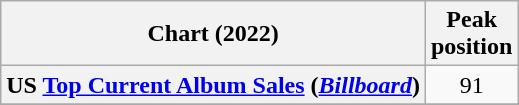<table class="wikitable sortable plainrowheaders" style="text-align:center">
<tr>
<th scope="col">Chart (2022)</th>
<th scope="col">Peak<br>position</th>
</tr>
<tr>
<th scope="row">US <a href='#'>Top Current Album Sales</a> (<a href='#'><em>Billboard</em></a>)</th>
<td>91</td>
</tr>
<tr>
</tr>
<tr>
</tr>
</table>
